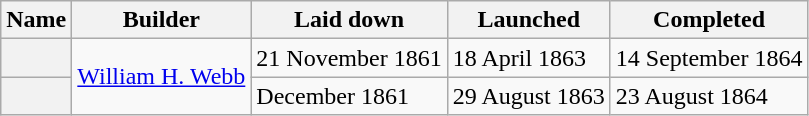<table class="wikitable plainrowheaders">
<tr>
<th scope="col">Name</th>
<th scope="col">Builder</th>
<th scope="col">Laid down</th>
<th scope="col">Launched</th>
<th scope="col">Completed</th>
</tr>
<tr>
<th scope="row"></th>
<td rowspan="2"><a href='#'>William H. Webb</a></td>
<td>21 November 1861</td>
<td>18 April 1863</td>
<td>14 September 1864</td>
</tr>
<tr>
<th scope="row"></th>
<td>December 1861</td>
<td>29 August 1863</td>
<td>23 August 1864</td>
</tr>
</table>
